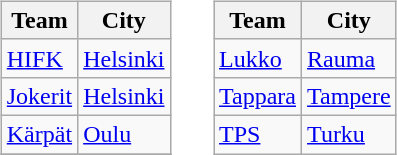<table cellspacing="10">
<tr>
<td valign="top"><br><table class="wikitable">
<tr>
<th>Team</th>
<th>City</th>
</tr>
<tr>
<td> <a href='#'>HIFK</a></td>
<td><a href='#'>Helsinki</a></td>
</tr>
<tr>
<td> <a href='#'>Jokerit</a></td>
<td><a href='#'>Helsinki</a></td>
</tr>
<tr>
<td> <a href='#'>Kärpät</a></td>
<td><a href='#'>Oulu</a></td>
</tr>
<tr>
</tr>
</table>
</td>
<td valign="top"><br><table class="wikitable">
<tr>
<th>Team</th>
<th>City</th>
</tr>
<tr>
<td> <a href='#'>Lukko</a></td>
<td><a href='#'>Rauma</a></td>
</tr>
<tr>
<td> <a href='#'>Tappara</a></td>
<td><a href='#'>Tampere</a></td>
</tr>
<tr>
<td> <a href='#'>TPS</a></td>
<td><a href='#'>Turku</a></td>
</tr>
</table>
</td>
</tr>
</table>
